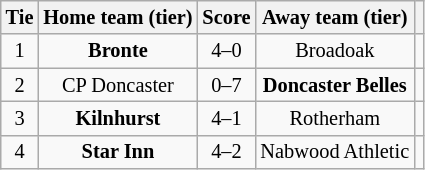<table class="wikitable" style="text-align:center; font-size:85%">
<tr>
<th>Tie</th>
<th>Home team (tier)</th>
<th>Score</th>
<th>Away team (tier)</th>
<th></th>
</tr>
<tr>
<td align="center">1</td>
<td><strong>Bronte</strong></td>
<td align="center">4–0</td>
<td>Broadoak</td>
<td></td>
</tr>
<tr>
<td align="center">2</td>
<td>CP Doncaster</td>
<td align="center">0–7</td>
<td><strong>Doncaster Belles</strong></td>
<td></td>
</tr>
<tr>
<td align="center">3</td>
<td><strong>Kilnhurst</strong></td>
<td align="center">4–1</td>
<td>Rotherham</td>
<td></td>
</tr>
<tr>
<td align="center">4</td>
<td><strong>Star Inn</strong></td>
<td align="center">4–2</td>
<td>Nabwood Athletic</td>
<td></td>
</tr>
</table>
